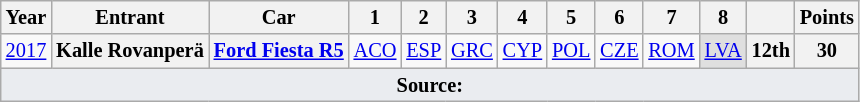<table class="wikitable" border="1" style="text-align:center; font-size:85%;">
<tr>
<th>Year</th>
<th>Entrant</th>
<th>Car</th>
<th>1</th>
<th>2</th>
<th>3</th>
<th>4</th>
<th>5</th>
<th>6</th>
<th>7</th>
<th>8</th>
<th></th>
<th>Points</th>
</tr>
<tr>
<td><a href='#'>2017</a></td>
<th nowrap>Kalle Rovanperä</th>
<th nowrap><a href='#'>Ford Fiesta R5</a></th>
<td><a href='#'>ACO</a></td>
<td><a href='#'>ESP</a></td>
<td><a href='#'>GRC</a></td>
<td><a href='#'>CYP</a></td>
<td><a href='#'>POL</a></td>
<td><a href='#'>CZE</a></td>
<td><a href='#'>ROM</a></td>
<td style="background:#DFDFDF"><a href='#'>LVA</a><br></td>
<th>12th</th>
<th>30</th>
</tr>
<tr>
<td colspan="13" style="background-color:#EAECF0;text-align:center"><strong>Source:</strong></td>
</tr>
</table>
